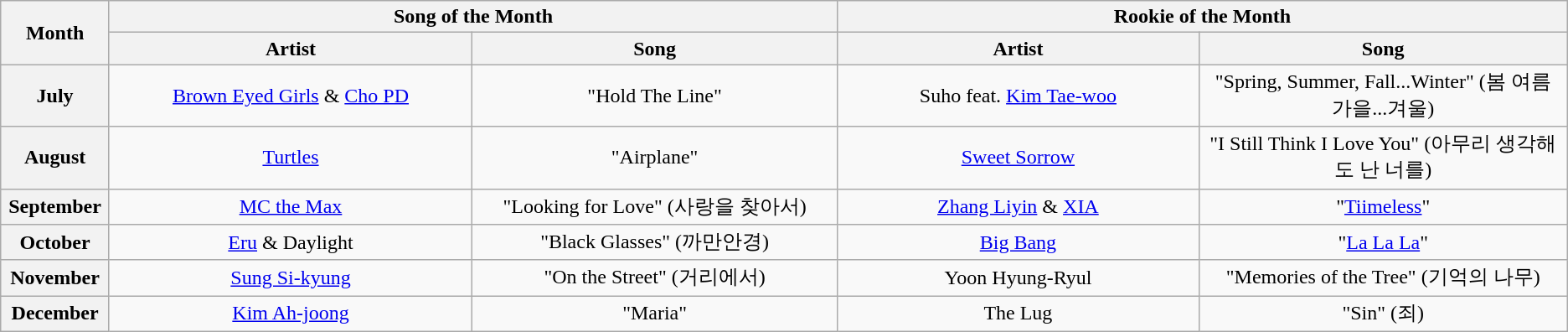<table class="wikitable plainrowheaders" style="text-align:center;">
<tr>
<th rowspan="2" style="width:5em;">Month</th>
<th colspan="2">Song of the Month</th>
<th colspan="2">Rookie of the Month</th>
</tr>
<tr>
<th style="width:20em;">Artist</th>
<th style="width:20em;">Song</th>
<th style="width:20em;">Artist</th>
<th style="width:20em;">Song</th>
</tr>
<tr>
<th>July</th>
<td><a href='#'>Brown Eyed Girls</a> & <a href='#'>Cho PD</a></td>
<td>"Hold The Line"</td>
<td>Suho feat. <a href='#'>Kim Tae-woo</a></td>
<td>"Spring, Summer, Fall...Winter" (봄 여름 가을...겨울)</td>
</tr>
<tr>
<th>August</th>
<td><a href='#'>Turtles</a></td>
<td>"Airplane"</td>
<td><a href='#'>Sweet Sorrow</a></td>
<td>"I Still Think I Love You" (아무리 생각해도 난 너를)</td>
</tr>
<tr>
<th>September</th>
<td><a href='#'>MC the Max</a></td>
<td>"Looking for Love" (사랑을 찾아서)</td>
<td><a href='#'>Zhang Liyin</a> & <a href='#'>XIA</a></td>
<td>"<a href='#'>Tiimeless</a>"</td>
</tr>
<tr>
<th>October</th>
<td><a href='#'>Eru</a> & Daylight</td>
<td>"Black Glasses" (까만안경)</td>
<td><a href='#'>Big Bang</a></td>
<td>"<a href='#'>La La La</a>"</td>
</tr>
<tr>
<th>November</th>
<td><a href='#'>Sung Si-kyung</a></td>
<td>"On the Street" (거리에서)</td>
<td>Yoon Hyung-Ryul</td>
<td>"Memories of the Tree" (기억의 나무)</td>
</tr>
<tr>
<th>December</th>
<td><a href='#'>Kim Ah-joong</a></td>
<td>"Maria"</td>
<td>The Lug</td>
<td>"Sin" (죄)</td>
</tr>
</table>
